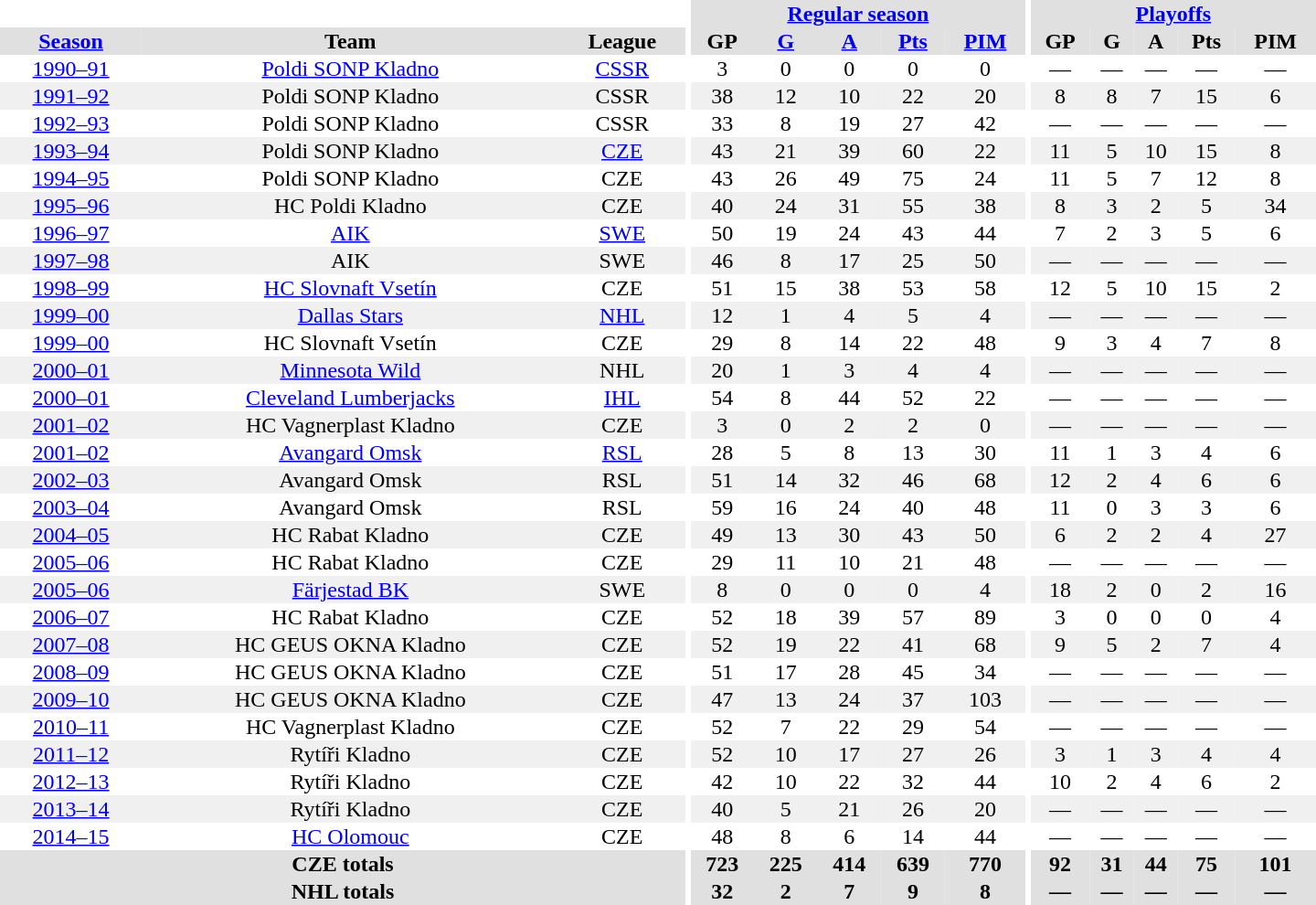<table border="0" cellpadding="1" cellspacing="0" style="text-align:center; width:60em">
<tr bgcolor="#e0e0e0">
<th colspan="3" bgcolor="#ffffff"></th>
<th rowspan="100" bgcolor="#ffffff"></th>
<th colspan="5"><a href='#'>Regular season</a></th>
<th rowspan="100" bgcolor="#ffffff"></th>
<th colspan="5"><a href='#'>Playoffs</a></th>
</tr>
<tr bgcolor="#e0e0e0">
<th><a href='#'>Season</a></th>
<th>Team</th>
<th>League</th>
<th>GP</th>
<th><a href='#'>G</a></th>
<th><a href='#'>A</a></th>
<th><a href='#'>Pts</a></th>
<th><a href='#'>PIM</a></th>
<th>GP</th>
<th>G</th>
<th>A</th>
<th>Pts</th>
<th>PIM</th>
</tr>
<tr>
<td><a href='#'>1990–91</a></td>
<td><a href='#'>Poldi SONP Kladno</a></td>
<td><a href='#'>CSSR</a></td>
<td>3</td>
<td>0</td>
<td>0</td>
<td>0</td>
<td>0</td>
<td>—</td>
<td>—</td>
<td>—</td>
<td>—</td>
<td>—</td>
</tr>
<tr bgcolor="#f0f0f0">
<td><a href='#'>1991–92</a></td>
<td>Poldi SONP Kladno</td>
<td>CSSR</td>
<td>38</td>
<td>12</td>
<td>10</td>
<td>22</td>
<td>20</td>
<td>8</td>
<td>8</td>
<td>7</td>
<td>15</td>
<td>6</td>
</tr>
<tr>
<td><a href='#'>1992–93</a></td>
<td>Poldi SONP Kladno</td>
<td>CSSR</td>
<td>33</td>
<td>8</td>
<td>19</td>
<td>27</td>
<td>42</td>
<td>—</td>
<td>—</td>
<td>—</td>
<td>—</td>
<td>—</td>
</tr>
<tr bgcolor="#f0f0f0">
<td><a href='#'>1993–94</a></td>
<td>Poldi SONP Kladno</td>
<td><a href='#'>CZE</a></td>
<td>43</td>
<td>21</td>
<td>39</td>
<td>60</td>
<td>22</td>
<td>11</td>
<td>5</td>
<td>10</td>
<td>15</td>
<td>8</td>
</tr>
<tr>
</tr>
<tr>
<td><a href='#'>1994–95</a></td>
<td>Poldi SONP Kladno</td>
<td>CZE</td>
<td>43</td>
<td>26</td>
<td>49</td>
<td>75</td>
<td>24</td>
<td>11</td>
<td>5</td>
<td>7</td>
<td>12</td>
<td>8</td>
</tr>
<tr bgcolor="#f0f0f0">
<td><a href='#'>1995–96</a></td>
<td>HC Poldi Kladno</td>
<td>CZE</td>
<td>40</td>
<td>24</td>
<td>31</td>
<td>55</td>
<td>38</td>
<td>8</td>
<td>3</td>
<td>2</td>
<td>5</td>
<td>34</td>
</tr>
<tr>
<td><a href='#'>1996–97</a></td>
<td><a href='#'>AIK</a></td>
<td><a href='#'>SWE</a></td>
<td>50</td>
<td>19</td>
<td>24</td>
<td>43</td>
<td>44</td>
<td>7</td>
<td>2</td>
<td>3</td>
<td>5</td>
<td>6</td>
</tr>
<tr bgcolor="#f0f0f0">
<td><a href='#'>1997–98</a></td>
<td>AIK</td>
<td>SWE</td>
<td>46</td>
<td>8</td>
<td>17</td>
<td>25</td>
<td>50</td>
<td>—</td>
<td>—</td>
<td>—</td>
<td>—</td>
<td>—</td>
</tr>
<tr>
<td><a href='#'>1998–99</a></td>
<td><a href='#'>HC Slovnaft Vsetín</a></td>
<td>CZE</td>
<td>51</td>
<td>15</td>
<td>38</td>
<td>53</td>
<td>58</td>
<td>12</td>
<td>5</td>
<td>10</td>
<td>15</td>
<td>2</td>
</tr>
<tr bgcolor="#f0f0f0">
<td><a href='#'>1999–00</a></td>
<td><a href='#'>Dallas Stars</a></td>
<td><a href='#'>NHL</a></td>
<td>12</td>
<td>1</td>
<td>4</td>
<td>5</td>
<td>4</td>
<td>—</td>
<td>—</td>
<td>—</td>
<td>—</td>
<td>—</td>
</tr>
<tr>
<td><a href='#'>1999–00</a></td>
<td>HC Slovnaft Vsetín</td>
<td>CZE</td>
<td>29</td>
<td>8</td>
<td>14</td>
<td>22</td>
<td>48</td>
<td>9</td>
<td>3</td>
<td>4</td>
<td>7</td>
<td>8</td>
</tr>
<tr bgcolor="#f0f0f0">
<td><a href='#'>2000–01</a></td>
<td><a href='#'>Minnesota Wild</a></td>
<td>NHL</td>
<td>20</td>
<td>1</td>
<td>3</td>
<td>4</td>
<td>4</td>
<td>—</td>
<td>—</td>
<td>—</td>
<td>—</td>
<td>—</td>
</tr>
<tr>
<td><a href='#'>2000–01</a></td>
<td><a href='#'>Cleveland Lumberjacks</a></td>
<td><a href='#'>IHL</a></td>
<td>54</td>
<td>8</td>
<td>44</td>
<td>52</td>
<td>22</td>
<td>—</td>
<td>—</td>
<td>—</td>
<td>—</td>
<td>—</td>
</tr>
<tr bgcolor="#f0f0f0">
<td><a href='#'>2001–02</a></td>
<td>HC Vagnerplast Kladno</td>
<td>CZE</td>
<td>3</td>
<td>0</td>
<td>2</td>
<td>2</td>
<td>0</td>
<td>—</td>
<td>—</td>
<td>—</td>
<td>—</td>
<td>—</td>
</tr>
<tr>
<td><a href='#'>2001–02</a></td>
<td><a href='#'>Avangard Omsk</a></td>
<td><a href='#'>RSL</a></td>
<td>28</td>
<td>5</td>
<td>8</td>
<td>13</td>
<td>30</td>
<td>11</td>
<td>1</td>
<td>3</td>
<td>4</td>
<td>6</td>
</tr>
<tr bgcolor="#f0f0f0">
<td><a href='#'>2002–03</a></td>
<td>Avangard Omsk</td>
<td>RSL</td>
<td>51</td>
<td>14</td>
<td>32</td>
<td>46</td>
<td>68</td>
<td>12</td>
<td>2</td>
<td>4</td>
<td>6</td>
<td>6</td>
</tr>
<tr>
<td><a href='#'>2003–04</a></td>
<td>Avangard Omsk</td>
<td>RSL</td>
<td>59</td>
<td>16</td>
<td>24</td>
<td>40</td>
<td>48</td>
<td>11</td>
<td>0</td>
<td>3</td>
<td>3</td>
<td>6</td>
</tr>
<tr bgcolor="#f0f0f0">
<td><a href='#'>2004–05</a></td>
<td>HC Rabat Kladno</td>
<td>CZE</td>
<td>49</td>
<td>13</td>
<td>30</td>
<td>43</td>
<td>50</td>
<td>6</td>
<td>2</td>
<td>2</td>
<td>4</td>
<td>27</td>
</tr>
<tr>
<td><a href='#'>2005–06</a></td>
<td>HC Rabat Kladno</td>
<td>CZE</td>
<td>29</td>
<td>11</td>
<td>10</td>
<td>21</td>
<td>48</td>
<td>—</td>
<td>—</td>
<td>—</td>
<td>—</td>
<td>—</td>
</tr>
<tr bgcolor="#f0f0f0">
<td><a href='#'>2005–06</a></td>
<td><a href='#'>Färjestad BK</a></td>
<td>SWE</td>
<td>8</td>
<td>0</td>
<td>0</td>
<td>0</td>
<td>4</td>
<td>18</td>
<td>2</td>
<td>0</td>
<td>2</td>
<td>16</td>
</tr>
<tr>
<td><a href='#'>2006–07</a></td>
<td>HC Rabat Kladno</td>
<td>CZE</td>
<td>52</td>
<td>18</td>
<td>39</td>
<td>57</td>
<td>89</td>
<td>3</td>
<td>0</td>
<td>0</td>
<td>0</td>
<td>4</td>
</tr>
<tr bgcolor="#f0f0f0">
<td><a href='#'>2007–08</a></td>
<td>HC GEUS OKNA Kladno</td>
<td>CZE</td>
<td>52</td>
<td>19</td>
<td>22</td>
<td>41</td>
<td>68</td>
<td>9</td>
<td>5</td>
<td>2</td>
<td>7</td>
<td>4</td>
</tr>
<tr>
<td><a href='#'>2008–09</a></td>
<td>HC GEUS OKNA Kladno</td>
<td>CZE</td>
<td>51</td>
<td>17</td>
<td>28</td>
<td>45</td>
<td>34</td>
<td>—</td>
<td>—</td>
<td>—</td>
<td>—</td>
<td>—</td>
</tr>
<tr bgcolor="#f0f0f0">
<td><a href='#'>2009–10</a></td>
<td>HC GEUS OKNA Kladno</td>
<td>CZE</td>
<td>47</td>
<td>13</td>
<td>24</td>
<td>37</td>
<td>103</td>
<td>—</td>
<td>—</td>
<td>—</td>
<td>—</td>
<td>—</td>
</tr>
<tr>
<td><a href='#'>2010–11</a></td>
<td>HC Vagnerplast Kladno</td>
<td>CZE</td>
<td>52</td>
<td>7</td>
<td>22</td>
<td>29</td>
<td>54</td>
<td>—</td>
<td>—</td>
<td>—</td>
<td>—</td>
<td>—</td>
</tr>
<tr bgcolor="#f0f0f0">
<td><a href='#'>2011–12</a></td>
<td>Rytíři Kladno</td>
<td>CZE</td>
<td>52</td>
<td>10</td>
<td>17</td>
<td>27</td>
<td>26</td>
<td>3</td>
<td>1</td>
<td>3</td>
<td>4</td>
<td>4</td>
</tr>
<tr>
<td><a href='#'>2012–13</a></td>
<td>Rytíři Kladno</td>
<td>CZE</td>
<td>42</td>
<td>10</td>
<td>22</td>
<td>32</td>
<td>44</td>
<td>10</td>
<td>2</td>
<td>4</td>
<td>6</td>
<td>2</td>
</tr>
<tr bgcolor="#f0f0f0">
<td><a href='#'>2013–14</a></td>
<td>Rytíři Kladno</td>
<td>CZE</td>
<td>40</td>
<td>5</td>
<td>21</td>
<td>26</td>
<td>20</td>
<td>—</td>
<td>—</td>
<td>—</td>
<td>—</td>
<td>—</td>
</tr>
<tr>
<td><a href='#'>2014–15</a></td>
<td><a href='#'>HC Olomouc</a></td>
<td>CZE</td>
<td>48</td>
<td>8</td>
<td>6</td>
<td>14</td>
<td>44</td>
<td>—</td>
<td>—</td>
<td>—</td>
<td>—</td>
<td>—</td>
</tr>
<tr bgcolor="#e0e0e0">
<th colspan="3">CZE totals</th>
<th>723</th>
<th>225</th>
<th>414</th>
<th>639</th>
<th>770</th>
<th>92</th>
<th>31</th>
<th>44</th>
<th>75</th>
<th>101</th>
</tr>
<tr bgcolor="#e0e0e0">
<th colspan="3">NHL totals</th>
<th>32</th>
<th>2</th>
<th>7</th>
<th>9</th>
<th>8</th>
<th>—</th>
<th>—</th>
<th>—</th>
<th>—</th>
<th>—</th>
</tr>
</table>
